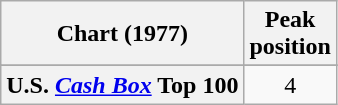<table class="wikitable sortable plainrowheaders" style="text-align:center">
<tr>
<th>Chart (1977)</th>
<th>Peak<br>position</th>
</tr>
<tr>
</tr>
<tr>
</tr>
<tr>
</tr>
<tr>
<th scope="row">U.S. <a href='#'><em>Cash Box</em></a> Top 100</th>
<td align="center">4</td>
</tr>
</table>
